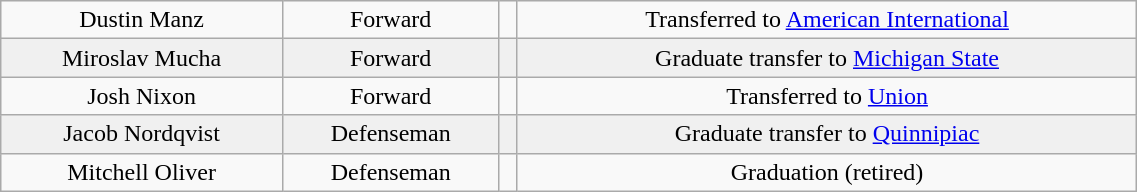<table class="wikitable" width="60%">
<tr align="center" bgcolor="">
<td>Dustin Manz</td>
<td>Forward</td>
<td></td>
<td>Transferred to <a href='#'>American International</a></td>
</tr>
<tr align="center" bgcolor="f0f0f0">
<td>Miroslav Mucha</td>
<td>Forward</td>
<td></td>
<td>Graduate transfer to <a href='#'>Michigan State</a></td>
</tr>
<tr align="center" bgcolor="">
<td>Josh Nixon</td>
<td>Forward</td>
<td></td>
<td>Transferred to <a href='#'>Union</a></td>
</tr>
<tr align="center" bgcolor="f0f0f0">
<td>Jacob Nordqvist</td>
<td>Defenseman</td>
<td></td>
<td>Graduate transfer to <a href='#'>Quinnipiac</a></td>
</tr>
<tr align="center" bgcolor="">
<td>Mitchell Oliver</td>
<td>Defenseman</td>
<td></td>
<td>Graduation (retired)</td>
</tr>
</table>
